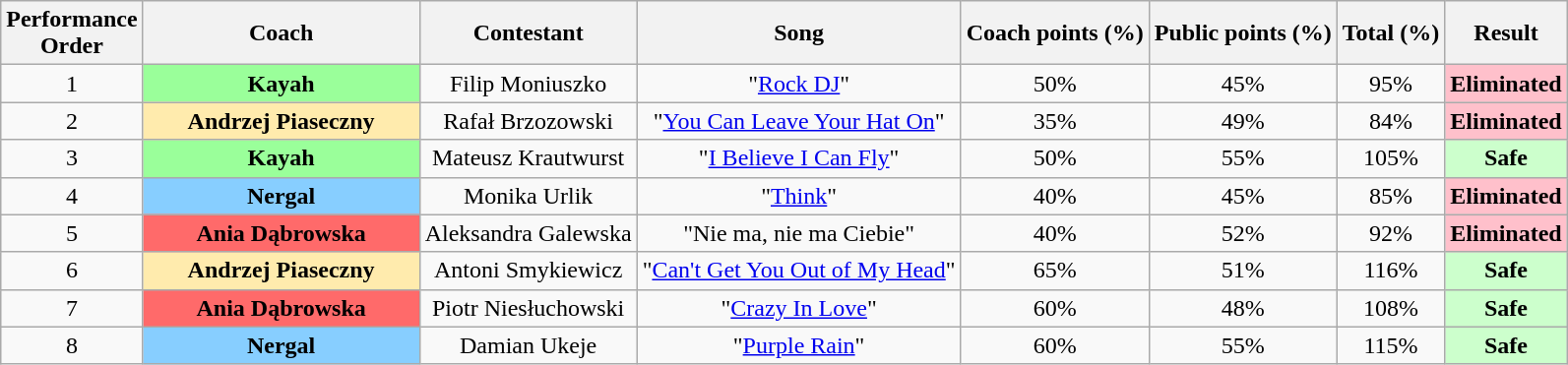<table class="wikitable sortable" style="text-align: center; width: auto;">
<tr>
<th>Performance <br>Order</th>
<th>Coach</th>
<th>Contestant</th>
<th>Song</th>
<th>Coach points (%)</th>
<th>Public points (%)</th>
<th>Total (%)</th>
<th>Result</th>
</tr>
<tr>
<td>1</td>
<th style="background:#9aff9a; width:180px;">Kayah</th>
<td>Filip Moniuszko</td>
<td>"<a href='#'>Rock DJ</a>"</td>
<td>50%</td>
<td>45%</td>
<td>95%</td>
<th style="background:pink;"><strong>Eliminated</strong></th>
</tr>
<tr>
<td>2</td>
<th style="background:#ffebad; width:180px;">Andrzej Piaseczny</th>
<td>Rafał Brzozowski</td>
<td>"<a href='#'>You Can Leave Your Hat On</a>"</td>
<td>35%</td>
<td>49%</td>
<td>84%</td>
<th style="background:pink;"><strong>Eliminated</strong></th>
</tr>
<tr>
<td>3</td>
<th style="background:#9aff9a; width:180px;">Kayah</th>
<td>Mateusz Krautwurst</td>
<td>"<a href='#'>I Believe I Can Fly</a>"</td>
<td>50%</td>
<td>55%</td>
<td>105%</td>
<th style="background:#cfc"><strong>Safe</strong></th>
</tr>
<tr>
<td>4</td>
<th style="background:#87ceff; width:180px;">Nergal</th>
<td>Monika Urlik</td>
<td>"<a href='#'>Think</a>"</td>
<td>40%</td>
<td>45%</td>
<td>85%</td>
<th style="background:pink;"><strong>Eliminated</strong></th>
</tr>
<tr>
<td>5</td>
<th style="background:#ff6a6a; width:180px;">Ania Dąbrowska</th>
<td>Aleksandra Galewska</td>
<td>"Nie ma, nie ma Ciebie"</td>
<td>40%</td>
<td>52%</td>
<td>92%</td>
<th style="background:pink;"><strong>Eliminated</strong></th>
</tr>
<tr>
<td>6</td>
<th style="background:#ffebad; width:180px;">Andrzej Piaseczny</th>
<td>Antoni Smykiewicz</td>
<td>"<a href='#'>Can't Get You Out of My Head</a>"</td>
<td>65%</td>
<td>51%</td>
<td>116%</td>
<th style="background:#cfc"><strong>Safe</strong></th>
</tr>
<tr>
<td>7</td>
<th style="background:#ff6a6a; width:180px;">Ania Dąbrowska</th>
<td>Piotr Niesłuchowski</td>
<td>"<a href='#'>Crazy In Love</a>"</td>
<td>60%</td>
<td>48%</td>
<td>108%</td>
<th style="background:#cfc"><strong>Safe</strong></th>
</tr>
<tr>
<td>8</td>
<th style="background:#87ceff; width:180px;">Nergal</th>
<td>Damian Ukeje</td>
<td>"<a href='#'>Purple Rain</a>"</td>
<td>60%</td>
<td>55%</td>
<td>115%</td>
<th style="background:#cfc"><strong>Safe</strong></th>
</tr>
</table>
